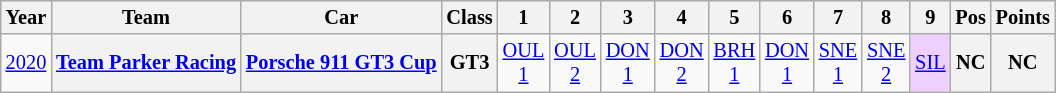<table class="wikitable" style="text-align:center; font-size:85%">
<tr>
<th>Year</th>
<th>Team</th>
<th>Car</th>
<th>Class</th>
<th>1</th>
<th>2</th>
<th>3</th>
<th>4</th>
<th>5</th>
<th>6</th>
<th>7</th>
<th>8</th>
<th>9</th>
<th>Pos</th>
<th>Points</th>
</tr>
<tr>
<td><a href='#'>2020</a></td>
<th nowrap><a href='#'>Team Parker Racing</a></th>
<th nowrap><a href='#'>Porsche 911 GT3 Cup</a></th>
<th>GT3</th>
<td><a href='#'>OUL<br>1</a></td>
<td><a href='#'>OUL<br>2</a></td>
<td><a href='#'>DON<br>1</a></td>
<td><a href='#'>DON<br>2</a></td>
<td><a href='#'>BRH<br>1</a></td>
<td><a href='#'>DON<br>1</a></td>
<td><a href='#'>SNE<br>1</a></td>
<td><a href='#'>SNE<br>2</a></td>
<td style="background:#efcfff;"><a href='#'>SIL</a><br></td>
<th><strong>NC</strong></th>
<th><strong>NC</strong></th>
</tr>
</table>
